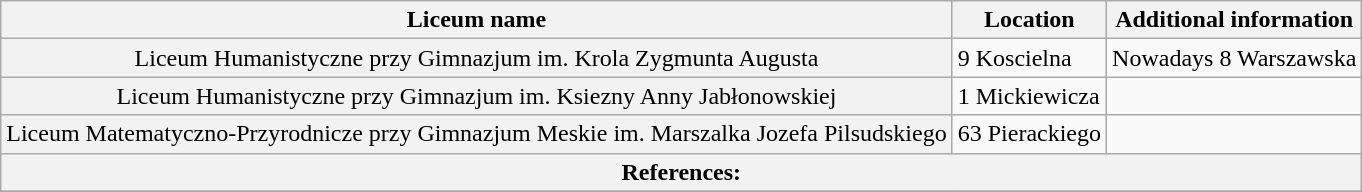<table class="wikitable">
<tr>
<th scope="col">Liceum name</th>
<th scope="col">Location</th>
<th scope="col">Additional information</th>
</tr>
<tr>
<th scope="row" style="font-weight:normal;">Liceum Humanistyczne przy Gimnazjum im. Krola Zygmunta Augusta</th>
<td>9 Koscielna</td>
<td>Nowadays 8 Warszawska</td>
</tr>
<tr>
<th scope="row" style="font-weight:normal;">Liceum Humanistyczne przy Gimnazjum im. Ksiezny Anny Jabłonowskiej</th>
<td>1 Mickiewicza</td>
<td></td>
</tr>
<tr>
<th scope="row" style="font-weight:normal;">Liceum Matematyczno-Przyrodnicze przy Gimnazjum Meskie im. Marszalka Jozefa Pilsudskiego</th>
<td>63 Pierackiego</td>
<td></td>
</tr>
<tr>
<th colspan="10" unsortable>References: </th>
</tr>
<tr>
</tr>
</table>
